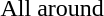<table>
<tr>
<td>All around</td>
<td></td>
<td></td>
<td></td>
</tr>
<tr>
</tr>
</table>
